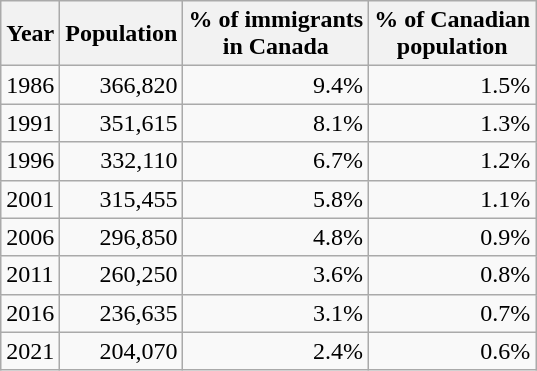<table class="wikitable sortable">
<tr>
<th>Year</th>
<th>Population</th>
<th>% of immigrants<br>in Canada</th>
<th>% of Canadian<br>population</th>
</tr>
<tr>
<td>1986</td>
<td align="right">366,820</td>
<td align="right">9.4%</td>
<td align="right">1.5%</td>
</tr>
<tr>
<td>1991</td>
<td align="right">351,615</td>
<td align="right">8.1%</td>
<td align="right">1.3%</td>
</tr>
<tr>
<td>1996</td>
<td align="right">332,110</td>
<td align="right">6.7%</td>
<td align="right">1.2%</td>
</tr>
<tr>
<td>2001</td>
<td align="right">315,455</td>
<td align="right">5.8%</td>
<td align="right">1.1%</td>
</tr>
<tr>
<td>2006</td>
<td align="right">296,850</td>
<td align="right">4.8%</td>
<td align="right">0.9%</td>
</tr>
<tr>
<td>2011</td>
<td align="right">260,250</td>
<td align="right">3.6%</td>
<td align="right">0.8%</td>
</tr>
<tr>
<td>2016</td>
<td align="right">236,635</td>
<td align="right">3.1%</td>
<td align="right">0.7%</td>
</tr>
<tr>
<td>2021</td>
<td align="right">204,070</td>
<td align="right">2.4%</td>
<td align="right">0.6%</td>
</tr>
</table>
